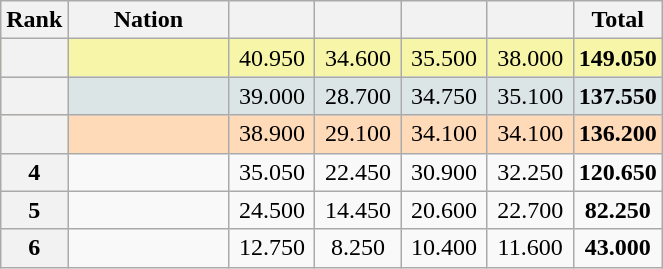<table class="wikitable sortable" style="text-align:center; font-size:100%">
<tr>
<th scope="col" style="width:15px;">Rank</th>
<th ! scope="col" style="width:100px;">Nation</th>
<th ! scope="col" style="width:50px;"></th>
<th ! scope="col" style="width:50px;"></th>
<th ! scope="col" style="width:50px;"></th>
<th ! scope="col" style="width:50px;"></th>
<th ! scope="col" style="width:50px;">Total</th>
</tr>
<tr style="background:#F7F6A8;">
<th scope=row style="text-align:center"></th>
<td style="text-align:left;"></td>
<td>40.950</td>
<td>34.600</td>
<td>35.500</td>
<td>38.000</td>
<td><strong>149.050</strong></td>
</tr>
<tr style="background:#DCE5E5;">
<th scope=row style="text-align:center"></th>
<td style="text-align:left;"></td>
<td>39.000</td>
<td>28.700</td>
<td>34.750</td>
<td>35.100</td>
<td><strong>137.550</strong></td>
</tr>
<tr style="background:#FFDAB9;">
<th scope=row style="text-align:center"></th>
<td style="text-align:left;"></td>
<td>38.900</td>
<td>29.100</td>
<td>34.100</td>
<td>34.100</td>
<td><strong>136.200</strong></td>
</tr>
<tr>
<th scope=row style="text-align:center">4</th>
<td style="text-align:left;"></td>
<td>35.050</td>
<td>22.450</td>
<td>30.900</td>
<td>32.250</td>
<td><strong>120.650</strong></td>
</tr>
<tr>
<th scope=row style="text-align:center">5</th>
<td style="text-align:left;"></td>
<td>24.500</td>
<td>14.450</td>
<td>20.600</td>
<td>22.700</td>
<td><strong>82.250</strong></td>
</tr>
<tr>
<th scope=row style="text-align:center">6</th>
<td style="text-align:left;"></td>
<td>12.750</td>
<td>8.250</td>
<td>10.400</td>
<td>11.600</td>
<td><strong>43.000</strong></td>
</tr>
</table>
